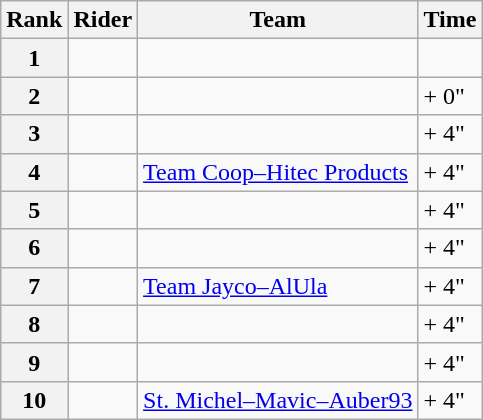<table class="wikitable">
<tr>
<th scope="col">Rank</th>
<th scope="col">Rider</th>
<th scope="col">Team</th>
<th scope="col">Time</th>
</tr>
<tr>
<th scope="row">1</th>
<td></td>
<td></td>
<td></td>
</tr>
<tr>
<th scope="row">2</th>
<td></td>
<td></td>
<td>+ 0"</td>
</tr>
<tr>
<th scope="row">3</th>
<td></td>
<td></td>
<td>+ 4"</td>
</tr>
<tr>
<th scope="row">4</th>
<td></td>
<td><a href='#'>Team Coop–Hitec Products</a></td>
<td>+ 4"</td>
</tr>
<tr>
<th scope="row">5</th>
<td></td>
<td></td>
<td>+ 4"</td>
</tr>
<tr>
<th>6</th>
<td></td>
<td></td>
<td>+ 4"</td>
</tr>
<tr>
<th>7</th>
<td></td>
<td><a href='#'>Team Jayco–AlUla</a></td>
<td>+ 4"</td>
</tr>
<tr>
<th>8</th>
<td></td>
<td></td>
<td>+ 4"</td>
</tr>
<tr>
<th>9</th>
<td></td>
<td></td>
<td>+ 4"</td>
</tr>
<tr>
<th>10</th>
<td></td>
<td><a href='#'>St. Michel–Mavic–Auber93</a></td>
<td>+ 4"</td>
</tr>
</table>
